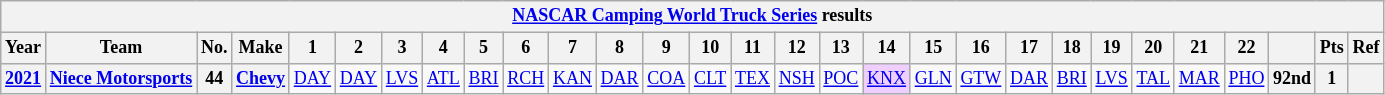<table class="wikitable" style="text-align:center; font-size:75%">
<tr>
<th colspan=29><a href='#'>NASCAR Camping World Truck Series</a> results</th>
</tr>
<tr>
<th>Year</th>
<th>Team</th>
<th>No.</th>
<th>Make</th>
<th>1</th>
<th>2</th>
<th>3</th>
<th>4</th>
<th>5</th>
<th>6</th>
<th>7</th>
<th>8</th>
<th>9</th>
<th>10</th>
<th>11</th>
<th>12</th>
<th>13</th>
<th>14</th>
<th>15</th>
<th>16</th>
<th>17</th>
<th>18</th>
<th>19</th>
<th>20</th>
<th>21</th>
<th>22</th>
<th></th>
<th>Pts</th>
<th>Ref</th>
</tr>
<tr>
<th><a href='#'>2021</a></th>
<th><a href='#'>Niece Motorsports</a></th>
<th>44</th>
<th><a href='#'>Chevy</a></th>
<td><a href='#'>DAY</a></td>
<td><a href='#'>DAY</a></td>
<td><a href='#'>LVS</a></td>
<td><a href='#'>ATL</a></td>
<td><a href='#'>BRI</a></td>
<td><a href='#'>RCH</a></td>
<td><a href='#'>KAN</a></td>
<td><a href='#'>DAR</a></td>
<td><a href='#'>COA</a></td>
<td><a href='#'>CLT</a></td>
<td><a href='#'>TEX</a></td>
<td><a href='#'>NSH</a></td>
<td><a href='#'>POC</a></td>
<td style="background:#EFCFFF;"><a href='#'>KNX</a><br></td>
<td><a href='#'>GLN</a></td>
<td><a href='#'>GTW</a></td>
<td><a href='#'>DAR</a></td>
<td><a href='#'>BRI</a></td>
<td><a href='#'>LVS</a></td>
<td><a href='#'>TAL</a></td>
<td><a href='#'>MAR</a></td>
<td><a href='#'>PHO</a></td>
<th>92nd</th>
<th>1</th>
<th></th>
</tr>
</table>
